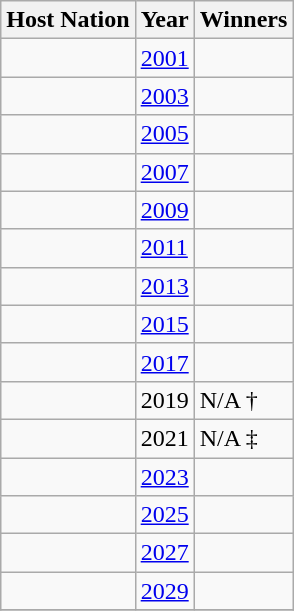<table class="wikitable">
<tr>
<th>Host Nation</th>
<th>Year</th>
<th>Winners</th>
</tr>
<tr>
<td></td>
<td><a href='#'>2001</a></td>
<td></td>
</tr>
<tr>
<td></td>
<td><a href='#'>2003</a></td>
<td></td>
</tr>
<tr>
<td></td>
<td><a href='#'>2005</a></td>
<td></td>
</tr>
<tr>
<td></td>
<td><a href='#'>2007</a></td>
<td></td>
</tr>
<tr>
<td></td>
<td><a href='#'>2009</a></td>
<td></td>
</tr>
<tr>
<td></td>
<td><a href='#'>2011</a></td>
<td></td>
</tr>
<tr>
<td></td>
<td><a href='#'>2013</a></td>
<td></td>
</tr>
<tr>
<td></td>
<td><a href='#'>2015</a></td>
<td></td>
</tr>
<tr>
<td align=left></td>
<td><a href='#'>2017</a></td>
<td></td>
</tr>
<tr>
<td></td>
<td>2019</td>
<td>N/A †</td>
</tr>
<tr>
<td></td>
<td>2021</td>
<td>N/A ‡</td>
</tr>
<tr>
<td></td>
<td><a href='#'>2023</a></td>
<td></td>
</tr>
<tr>
<td></td>
<td><a href='#'>2025</a></td>
<td></td>
</tr>
<tr>
<td></td>
<td><a href='#'>2027</a></td>
<td></td>
</tr>
<tr>
<td></td>
<td><a href='#'>2029</a></td>
<td></td>
</tr>
<tr>
</tr>
</table>
